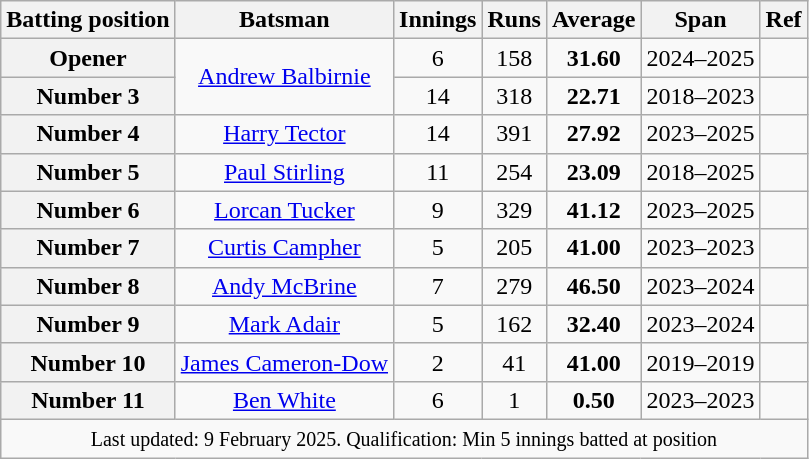<table class="wikitable sortable" style="text-align:center;">
<tr>
<th scope="col">Batting position</th>
<th scope="col">Batsman</th>
<th scope="col">Innings</th>
<th scope="col">Runs</th>
<th scope="col">Average</th>
<th scope="col">Span</th>
<th scope="col">Ref</th>
</tr>
<tr>
<th scope="row">Opener</th>
<td rowspan=2><a href='#'>Andrew Balbirnie</a></td>
<td>6</td>
<td>158</td>
<td><strong>31.60</strong></td>
<td>2024–2025</td>
<td></td>
</tr>
<tr>
<th scope="row">Number 3</th>
<td>14</td>
<td>318</td>
<td><strong>22.71</strong></td>
<td>2018–2023</td>
<td></td>
</tr>
<tr>
<th scope="row">Number 4</th>
<td><a href='#'>Harry Tector</a></td>
<td>14</td>
<td>391</td>
<td><strong>27.92</strong></td>
<td>2023–2025</td>
<td></td>
</tr>
<tr>
<th scope="row">Number 5</th>
<td><a href='#'>Paul Stirling</a></td>
<td>11</td>
<td>254</td>
<td><strong>23.09</strong></td>
<td>2018–2025</td>
<td></td>
</tr>
<tr>
<th scope="row">Number 6</th>
<td><a href='#'>Lorcan Tucker</a></td>
<td>9</td>
<td>329</td>
<td><strong>41.12</strong></td>
<td>2023–2025</td>
<td></td>
</tr>
<tr>
<th scope="row">Number 7</th>
<td><a href='#'>Curtis Campher</a></td>
<td>5</td>
<td>205</td>
<td><strong>41.00</strong></td>
<td>2023–2023</td>
<td></td>
</tr>
<tr>
<th scope="row">Number 8</th>
<td><a href='#'>Andy McBrine</a></td>
<td>7</td>
<td>279</td>
<td><strong>46.50</strong></td>
<td>2023–2024</td>
<td></td>
</tr>
<tr>
<th scope="row">Number 9</th>
<td><a href='#'>Mark Adair</a></td>
<td>5</td>
<td>162</td>
<td><strong>32.40</strong></td>
<td>2023–2024</td>
<td></td>
</tr>
<tr>
<th scope="row">Number 10</th>
<td><a href='#'>James Cameron-Dow</a></td>
<td>2</td>
<td>41</td>
<td><strong>41.00</strong></td>
<td>2019–2019</td>
<td></td>
</tr>
<tr>
<th scope="row">Number 11</th>
<td><a href='#'>Ben White</a></td>
<td>6</td>
<td>1</td>
<td><strong>0.50</strong></td>
<td>2023–2023</td>
<td></td>
</tr>
<tr>
<td colspan=7><small>Last updated: 9 February 2025. Qualification: Min 5 innings batted at position</small></td>
</tr>
</table>
